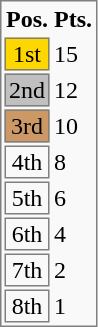<table style=" background:#f9f9f9; border:1px solid gray;">
<tr>
<th style="width:25px;">Pos.</th>
<th style="width:25px;">Pts.</th>
</tr>
<tr>
<td style="text-align:center; background:gold; border:1px solid gray;">1st</td>
<td>15</td>
</tr>
<tr>
<td style="text-align:center; background:silver; border:1px solid gray;">2nd</td>
<td>12</td>
</tr>
<tr>
<td style="text-align:center; background:#c96; border:1px solid gray;">3rd</td>
<td>10</td>
</tr>
<tr>
<td style="text-align:center; border:1px solid gray;">4th</td>
<td>8</td>
</tr>
<tr>
<td style="text-align:center; border:1px solid gray;">5th</td>
<td>6</td>
</tr>
<tr>
<td style="text-align:center; border:1px solid gray;">6th</td>
<td>4</td>
</tr>
<tr>
<td style="text-align:center; border:1px solid gray;">7th</td>
<td>2</td>
</tr>
<tr>
<td style="text-align:center; border:1px solid gray;">8th</td>
<td>1</td>
</tr>
</table>
